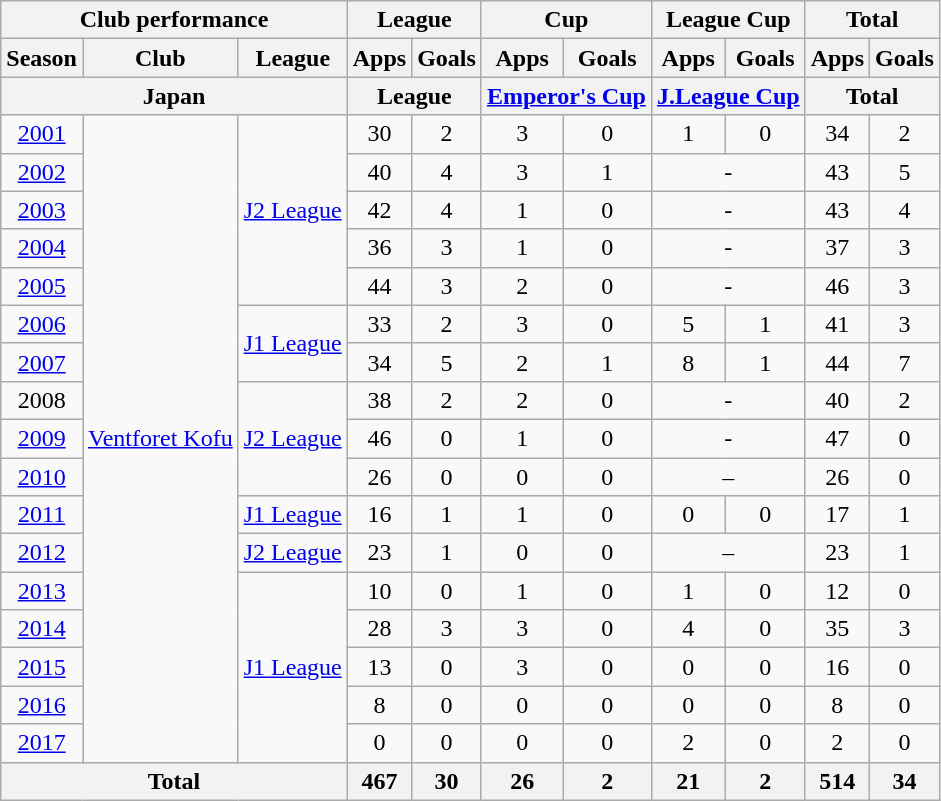<table class="wikitable" style="text-align:center;">
<tr>
<th colspan=3>Club performance</th>
<th colspan=2>League</th>
<th colspan=2>Cup</th>
<th colspan=2>League Cup</th>
<th colspan=2>Total</th>
</tr>
<tr>
<th>Season</th>
<th>Club</th>
<th>League</th>
<th>Apps</th>
<th>Goals</th>
<th>Apps</th>
<th>Goals</th>
<th>Apps</th>
<th>Goals</th>
<th>Apps</th>
<th>Goals</th>
</tr>
<tr>
<th colspan=3>Japan</th>
<th colspan=2>League</th>
<th colspan=2><a href='#'>Emperor's Cup</a></th>
<th colspan=2><a href='#'>J.League Cup</a></th>
<th colspan=2>Total</th>
</tr>
<tr>
<td><a href='#'>2001</a></td>
<td rowspan="17"><a href='#'>Ventforet Kofu</a></td>
<td rowspan="5"><a href='#'>J2 League</a></td>
<td>30</td>
<td>2</td>
<td>3</td>
<td>0</td>
<td>1</td>
<td>0</td>
<td>34</td>
<td>2</td>
</tr>
<tr>
<td><a href='#'>2002</a></td>
<td>40</td>
<td>4</td>
<td>3</td>
<td>1</td>
<td colspan="2">-</td>
<td>43</td>
<td>5</td>
</tr>
<tr>
<td><a href='#'>2003</a></td>
<td>42</td>
<td>4</td>
<td>1</td>
<td>0</td>
<td colspan="2">-</td>
<td>43</td>
<td>4</td>
</tr>
<tr>
<td><a href='#'>2004</a></td>
<td>36</td>
<td>3</td>
<td>1</td>
<td>0</td>
<td colspan="2">-</td>
<td>37</td>
<td>3</td>
</tr>
<tr>
<td><a href='#'>2005</a></td>
<td>44</td>
<td>3</td>
<td>2</td>
<td>0</td>
<td colspan="2">-</td>
<td>46</td>
<td>3</td>
</tr>
<tr>
<td><a href='#'>2006</a></td>
<td rowspan="2"><a href='#'>J1 League</a></td>
<td>33</td>
<td>2</td>
<td>3</td>
<td>0</td>
<td>5</td>
<td>1</td>
<td>41</td>
<td>3</td>
</tr>
<tr>
<td><a href='#'>2007</a></td>
<td>34</td>
<td>5</td>
<td>2</td>
<td>1</td>
<td>8</td>
<td>1</td>
<td>44</td>
<td>7</td>
</tr>
<tr>
<td>2008</td>
<td rowspan="3"><a href='#'>J2 League</a></td>
<td>38</td>
<td>2</td>
<td>2</td>
<td>0</td>
<td colspan="2">-</td>
<td>40</td>
<td>2</td>
</tr>
<tr>
<td><a href='#'>2009</a></td>
<td>46</td>
<td>0</td>
<td>1</td>
<td>0</td>
<td colspan="2">-</td>
<td>47</td>
<td>0</td>
</tr>
<tr>
<td><a href='#'>2010</a></td>
<td>26</td>
<td>0</td>
<td>0</td>
<td>0</td>
<td colspan="2">–</td>
<td>26</td>
<td>0</td>
</tr>
<tr>
<td><a href='#'>2011</a></td>
<td><a href='#'>J1 League</a></td>
<td>16</td>
<td>1</td>
<td>1</td>
<td>0</td>
<td>0</td>
<td>0</td>
<td>17</td>
<td>1</td>
</tr>
<tr>
<td><a href='#'>2012</a></td>
<td><a href='#'>J2 League</a></td>
<td>23</td>
<td>1</td>
<td>0</td>
<td>0</td>
<td colspan="2">–</td>
<td>23</td>
<td>1</td>
</tr>
<tr>
<td><a href='#'>2013</a></td>
<td rowspan="5"><a href='#'>J1 League</a></td>
<td>10</td>
<td>0</td>
<td>1</td>
<td>0</td>
<td>1</td>
<td>0</td>
<td>12</td>
<td>0</td>
</tr>
<tr>
<td><a href='#'>2014</a></td>
<td>28</td>
<td>3</td>
<td>3</td>
<td>0</td>
<td>4</td>
<td>0</td>
<td>35</td>
<td>3</td>
</tr>
<tr>
<td><a href='#'>2015</a></td>
<td>13</td>
<td>0</td>
<td>3</td>
<td>0</td>
<td>0</td>
<td>0</td>
<td>16</td>
<td>0</td>
</tr>
<tr>
<td><a href='#'>2016</a></td>
<td>8</td>
<td>0</td>
<td>0</td>
<td>0</td>
<td>0</td>
<td>0</td>
<td>8</td>
<td>0</td>
</tr>
<tr>
<td><a href='#'>2017</a></td>
<td>0</td>
<td>0</td>
<td>0</td>
<td>0</td>
<td>2</td>
<td>0</td>
<td>2</td>
<td>0</td>
</tr>
<tr>
<th colspan=3>Total</th>
<th>467</th>
<th>30</th>
<th>26</th>
<th>2</th>
<th>21</th>
<th>2</th>
<th>514</th>
<th>34</th>
</tr>
</table>
